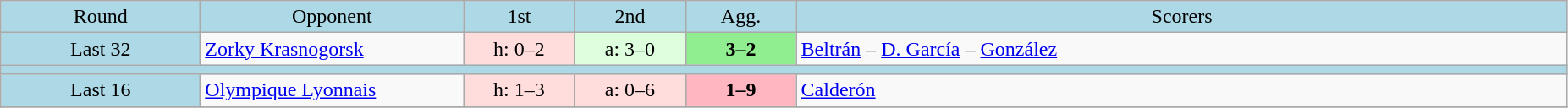<table class="wikitable" style="text-align:center">
<tr bgcolor=lightblue>
<td width=150px>Round</td>
<td width=200px>Opponent</td>
<td width=80px>1st</td>
<td width=80px>2nd</td>
<td width=80px>Agg.</td>
<td width=600px>Scorers</td>
</tr>
<tr>
<td bgcolor=lightblue>Last 32</td>
<td align=left> <a href='#'>Zorky Krasnogorsk</a></td>
<td bgcolor="#ffdddd">h: 0–2</td>
<td bgcolor="#ddffdd">a: 3–0</td>
<td bgcolor=lightgreen><strong>3–2</strong></td>
<td align=left><a href='#'>Beltrán</a> – <a href='#'>D. García</a> – <a href='#'>González</a></td>
</tr>
<tr bgcolor=lightblue>
<td colspan=6></td>
</tr>
<tr>
<td bgcolor=lightblue>Last 16</td>
<td align=left> <a href='#'>Olympique Lyonnais</a></td>
<td bgcolor="#ffdddd">h: 1–3</td>
<td bgcolor="#ffdddd">a: 0–6</td>
<td bgcolor=lightpink><strong>1–9</strong></td>
<td align=left><a href='#'>Calderón</a></td>
</tr>
<tr>
</tr>
</table>
